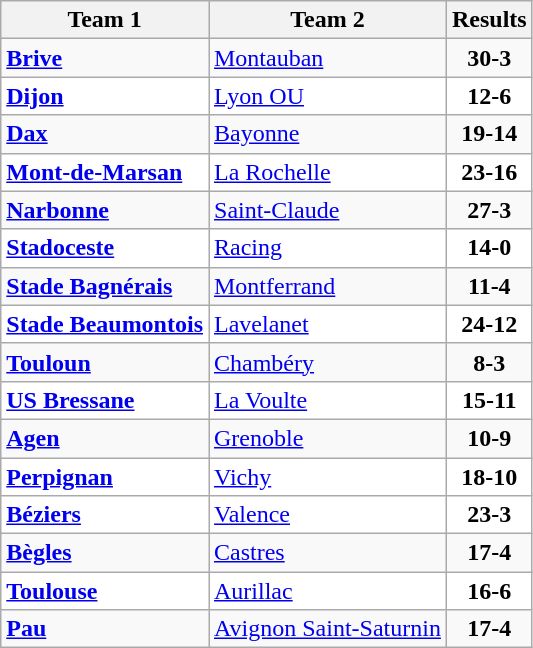<table class="wikitable">
<tr>
<th>Team 1</th>
<th>Team 2</th>
<th>Results</th>
</tr>
<tr>
<td><strong><a href='#'>Brive</a></strong></td>
<td><a href='#'>Montauban</a></td>
<td align="center"><strong>30-3</strong></td>
</tr>
<tr bgcolor="white">
<td><strong><a href='#'>Dijon</a></strong></td>
<td><a href='#'>Lyon OU</a></td>
<td align="center"><strong>12-6</strong></td>
</tr>
<tr>
<td><strong><a href='#'>Dax</a></strong></td>
<td><a href='#'>Bayonne</a></td>
<td align="center"><strong>19-14</strong></td>
</tr>
<tr bgcolor="white">
<td><strong><a href='#'>Mont-de-Marsan</a></strong></td>
<td><a href='#'>La Rochelle</a></td>
<td align="center"><strong>23-16</strong></td>
</tr>
<tr>
<td><strong><a href='#'>Narbonne</a></strong></td>
<td><a href='#'>Saint-Claude</a></td>
<td align="center"><strong>27-3</strong></td>
</tr>
<tr bgcolor="white">
<td><strong><a href='#'>Stadoceste</a></strong></td>
<td><a href='#'>Racing</a></td>
<td align="center"><strong>14-0</strong></td>
</tr>
<tr>
<td><strong><a href='#'>Stade Bagnérais</a></strong></td>
<td><a href='#'>Montferrand</a></td>
<td align="center"><strong>11-4</strong></td>
</tr>
<tr bgcolor="white">
<td><strong><a href='#'>Stade Beaumontois</a></strong></td>
<td><a href='#'>Lavelanet</a></td>
<td align="center"><strong>24-12</strong></td>
</tr>
<tr>
<td><strong><a href='#'>Touloun</a></strong></td>
<td><a href='#'>Chambéry</a></td>
<td align="center"><strong>8-3</strong></td>
</tr>
<tr bgcolor="white">
<td><strong><a href='#'>US Bressane</a></strong></td>
<td><a href='#'>La Voulte</a></td>
<td align="center"><strong>15-11</strong></td>
</tr>
<tr>
<td><strong><a href='#'>Agen</a></strong></td>
<td><a href='#'>Grenoble</a></td>
<td align="center"><strong>10-9</strong></td>
</tr>
<tr bgcolor="white">
<td><strong><a href='#'>Perpignan</a></strong></td>
<td><a href='#'>Vichy</a></td>
<td align="center"><strong>18-10</strong></td>
</tr>
<tr bgcolor="white">
<td><strong><a href='#'>Béziers</a></strong></td>
<td><a href='#'>Valence</a></td>
<td align="center"><strong>23-3</strong></td>
</tr>
<tr>
<td><strong><a href='#'>Bègles</a></strong></td>
<td><a href='#'>Castres</a></td>
<td align="center"><strong>17-4</strong></td>
</tr>
<tr bgcolor="white">
<td><strong><a href='#'>Toulouse</a></strong></td>
<td><a href='#'>Aurillac</a></td>
<td align="center"><strong>16-6</strong></td>
</tr>
<tr>
<td><strong><a href='#'>Pau</a></strong></td>
<td><a href='#'>Avignon Saint-Saturnin</a></td>
<td align="center"><strong>17-4</strong></td>
</tr>
</table>
